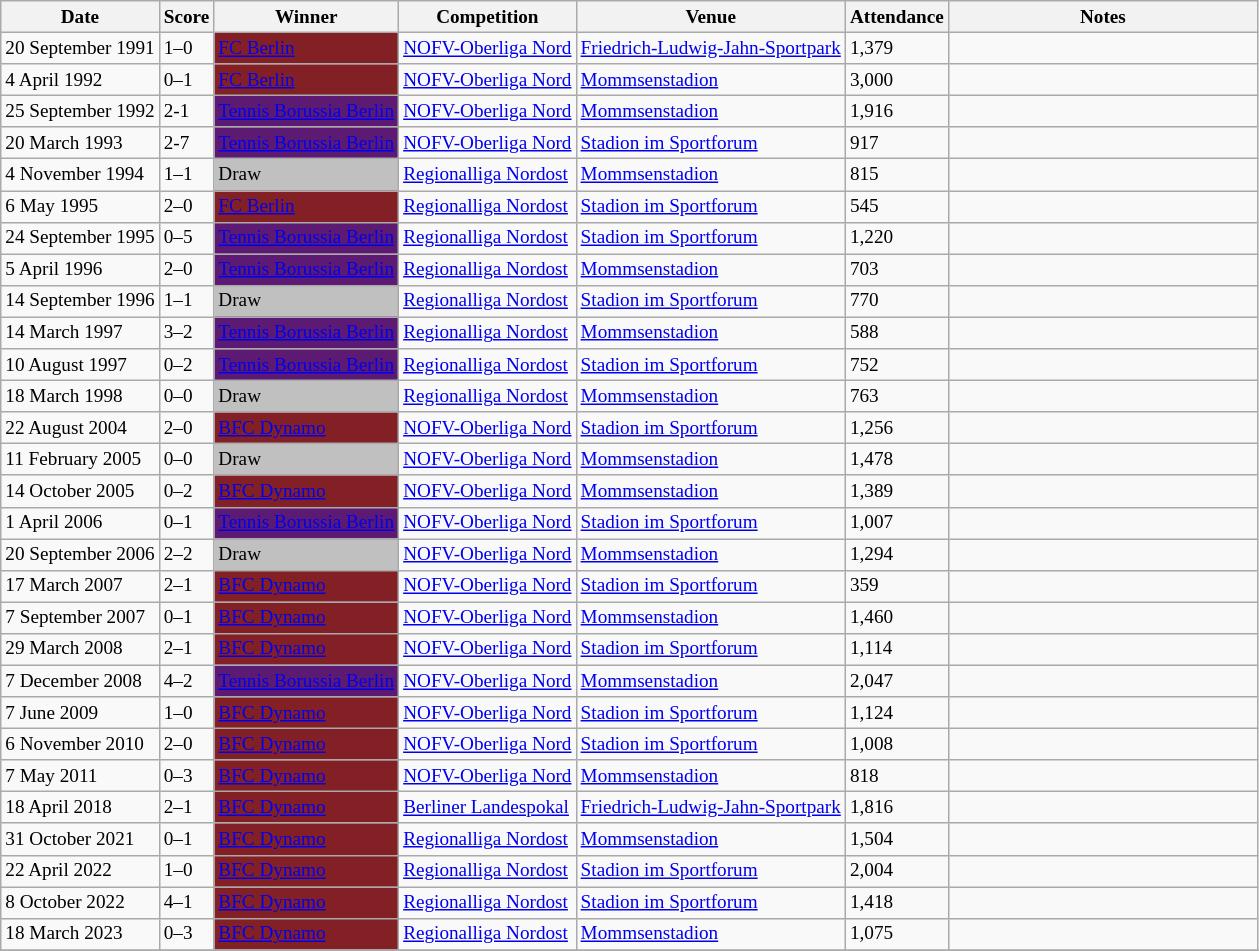<table class="wikitable sortable" style="font-size:80%">
<tr>
<th>Date</th>
<th>Score</th>
<th>Winner</th>
<th>Competition</th>
<th>Venue</th>
<th>Attendance</th>
<th class="unsortable" width=200px>Notes</th>
</tr>
<tr>
<td>20 September 1991</td>
<td>1–0</td>
<td style="background:#832026"><a href='#'><span>FC Berlin</span></a></td>
<td><a href='#'>NOFV-Oberliga Nord</a></td>
<td><a href='#'>Friedrich-Ludwig-Jahn-Sportpark</a></td>
<td>1,379</td>
<td></td>
</tr>
<tr>
<td>4 April 1992</td>
<td>0–1</td>
<td style="background:#832026"><a href='#'><span>FC Berlin</span></a></td>
<td><a href='#'>NOFV-Oberliga Nord</a></td>
<td><a href='#'>Mommsenstadion</a></td>
<td>3,000</td>
<td></td>
</tr>
<tr>
<td>25 September 1992</td>
<td>2-1</td>
<td style="background:#5C1A73"><a href='#'><span>Tennis Borussia Berlin</span></a></td>
<td><a href='#'>NOFV-Oberliga Nord</a></td>
<td><a href='#'>Mommsenstadion</a></td>
<td>1,916</td>
<td></td>
</tr>
<tr>
<td>20 March 1993</td>
<td>2-7</td>
<td style="background:#5C1A73"><a href='#'><span>Tennis Borussia Berlin</span></a></td>
<td><a href='#'>NOFV-Oberliga Nord</a></td>
<td><a href='#'>Stadion im Sportforum</a></td>
<td>917</td>
<td></td>
</tr>
<tr>
<td>4 November 1994</td>
<td>1–1</td>
<td style="background:silver">Draw</td>
<td><a href='#'>Regionalliga Nordost</a></td>
<td><a href='#'>Mommsenstadion</a></td>
<td>815</td>
<td></td>
</tr>
<tr>
<td>6 May 1995</td>
<td>2–0</td>
<td style="background:#832026"><a href='#'><span>FC Berlin</span></a></td>
<td><a href='#'>Regionalliga Nordost</a></td>
<td><a href='#'>Stadion im Sportforum</a></td>
<td>545</td>
<td></td>
</tr>
<tr>
<td>24 September 1995</td>
<td>0–5</td>
<td style="background:#5C1A73"><a href='#'><span>Tennis Borussia Berlin</span></a></td>
<td><a href='#'>Regionalliga Nordost</a></td>
<td><a href='#'>Stadion im Sportforum</a></td>
<td>1,220</td>
<td></td>
</tr>
<tr>
<td>5 April 1996</td>
<td>2–0</td>
<td style="background:#5C1A73"><a href='#'><span>Tennis Borussia Berlin</span></a></td>
<td><a href='#'>Regionalliga Nordost</a></td>
<td><a href='#'>Mommsenstadion</a></td>
<td>703</td>
<td></td>
</tr>
<tr>
<td>14 September 1996</td>
<td>1–1</td>
<td style="background:silver">Draw</td>
<td><a href='#'>Regionalliga Nordost</a></td>
<td><a href='#'>Stadion im Sportforum</a></td>
<td>770</td>
<td></td>
</tr>
<tr>
<td>14 March 1997</td>
<td>3–2</td>
<td style="background:#5C1A73"><a href='#'><span>Tennis Borussia Berlin</span></a></td>
<td><a href='#'>Regionalliga Nordost</a></td>
<td><a href='#'>Mommsenstadion</a></td>
<td>588</td>
<td></td>
</tr>
<tr>
<td>10 August 1997</td>
<td>0–2</td>
<td style="background:#5C1A73"><a href='#'><span>Tennis Borussia Berlin</span></a></td>
<td><a href='#'>Regionalliga Nordost</a></td>
<td><a href='#'>Stadion im Sportforum</a></td>
<td>752</td>
<td></td>
</tr>
<tr>
<td>18 March 1998</td>
<td>0–0</td>
<td style="background:silver">Draw</td>
<td><a href='#'>Regionalliga Nordost</a></td>
<td><a href='#'>Mommsenstadion</a></td>
<td>763</td>
<td></td>
</tr>
<tr>
<td>22 August 2004</td>
<td>2–0</td>
<td style="background:#832026"><a href='#'><span>BFC Dynamo</span></a></td>
<td><a href='#'>NOFV-Oberliga Nord</a></td>
<td><a href='#'>Stadion im Sportforum</a></td>
<td>1,256</td>
<td></td>
</tr>
<tr>
<td>11 February 2005</td>
<td>0–0</td>
<td style="background:silver">Draw</td>
<td><a href='#'>NOFV-Oberliga Nord</a></td>
<td><a href='#'>Mommsenstadion</a></td>
<td>1,478</td>
<td></td>
</tr>
<tr>
<td>14 October 2005</td>
<td>0–2</td>
<td style="background:#832026"><a href='#'><span>BFC Dynamo</span></a></td>
<td><a href='#'>NOFV-Oberliga Nord</a></td>
<td><a href='#'>Mommsenstadion</a></td>
<td>1,389</td>
<td></td>
</tr>
<tr>
<td>1 April 2006</td>
<td>0–1</td>
<td style="background:#5C1A73"><a href='#'><span>Tennis Borussia Berlin</span></a></td>
<td><a href='#'>NOFV-Oberliga Nord</a></td>
<td><a href='#'>Stadion im Sportforum</a></td>
<td>1,007</td>
<td></td>
</tr>
<tr>
<td>20 September 2006</td>
<td>2–2</td>
<td style="background:silver">Draw</td>
<td><a href='#'>NOFV-Oberliga Nord</a></td>
<td><a href='#'>Mommsenstadion</a></td>
<td>1,294</td>
<td></td>
</tr>
<tr>
<td>17 March 2007</td>
<td>2–1</td>
<td style="background:#832026"><a href='#'><span>BFC Dynamo</span></a></td>
<td><a href='#'>NOFV-Oberliga Nord</a></td>
<td><a href='#'>Stadion im Sportforum</a></td>
<td>359</td>
<td></td>
</tr>
<tr>
<td>7 September 2007</td>
<td>0–1</td>
<td style="background:#832026"><a href='#'><span>BFC Dynamo</span></a></td>
<td><a href='#'>NOFV-Oberliga Nord</a></td>
<td><a href='#'>Mommsenstadion</a></td>
<td>1,460</td>
<td></td>
</tr>
<tr>
<td>29 March 2008</td>
<td>2–1</td>
<td style="background:#832026"><a href='#'><span>BFC Dynamo</span></a></td>
<td><a href='#'>NOFV-Oberliga Nord</a></td>
<td><a href='#'>Stadion im Sportforum</a></td>
<td>1,114</td>
<td></td>
</tr>
<tr>
<td>7 December 2008</td>
<td>4–2</td>
<td style="background:#5C1A73"><a href='#'><span>Tennis Borussia Berlin</span></a></td>
<td><a href='#'>NOFV-Oberliga Nord</a></td>
<td><a href='#'>Mommsenstadion</a></td>
<td>2,047</td>
<td></td>
</tr>
<tr>
<td>7 June 2009</td>
<td>1–0</td>
<td style="background:#832026"><a href='#'><span>BFC Dynamo</span></a></td>
<td><a href='#'>NOFV-Oberliga Nord</a></td>
<td><a href='#'>Stadion im Sportforum</a></td>
<td>1,124</td>
<td></td>
</tr>
<tr>
<td>6 November 2010</td>
<td>2–0</td>
<td style="background:#832026"><a href='#'><span>BFC Dynamo</span></a></td>
<td><a href='#'>NOFV-Oberliga Nord</a></td>
<td><a href='#'>Stadion im Sportforum</a></td>
<td>1,008</td>
<td></td>
</tr>
<tr>
<td>7 May 2011</td>
<td>0–3</td>
<td style="background:#832026"><a href='#'><span>BFC Dynamo</span></a></td>
<td><a href='#'>NOFV-Oberliga Nord</a></td>
<td><a href='#'>Mommsenstadion</a></td>
<td>818</td>
<td></td>
</tr>
<tr>
<td>18 April 2018</td>
<td>2–1</td>
<td style="background:#832026"><a href='#'><span>BFC Dynamo</span></a></td>
<td><a href='#'>Berliner Landespokal</a></td>
<td><a href='#'>Friedrich-Ludwig-Jahn-Sportpark</a></td>
<td>1,816</td>
<td></td>
</tr>
<tr>
<td>31 October 2021</td>
<td>0–1</td>
<td style="background:#832026"><a href='#'><span>BFC Dynamo</span></a></td>
<td><a href='#'>Regionalliga Nordost</a></td>
<td><a href='#'>Mommsenstadion</a></td>
<td>1,504</td>
<td></td>
</tr>
<tr>
<td>22 April 2022</td>
<td>1–0</td>
<td style="background:#832026"><a href='#'><span>BFC Dynamo</span></a></td>
<td><a href='#'>Regionalliga Nordost</a></td>
<td><a href='#'>Stadion im Sportforum</a></td>
<td>2,004</td>
<td></td>
</tr>
<tr>
<td>8 October 2022</td>
<td>4–1</td>
<td style="background:#832026"><a href='#'><span>BFC Dynamo</span></a></td>
<td><a href='#'>Regionalliga Nordost</a></td>
<td><a href='#'>Stadion im Sportforum</a></td>
<td>1,418</td>
<td></td>
</tr>
<tr>
<td>18 March 2023</td>
<td>0–3</td>
<td style="background:#832026"><a href='#'><span>BFC Dynamo</span></a></td>
<td><a href='#'>Regionalliga Nordost</a></td>
<td><a href='#'>Mommsenstadion</a></td>
<td>1,075</td>
<td></td>
</tr>
<tr>
</tr>
</table>
